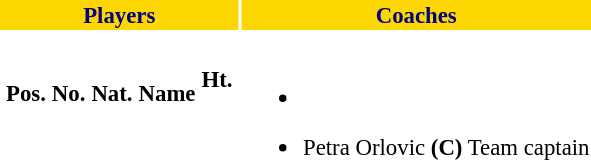<table class="toccolours" style="font-size: 95%">
<tr style="background-color: gold; text-align: center; color: navy;">
</tr>
<tr style="background-color:gold; color:navy; text-align: center;">
<th>Players</th>
<th>Coaches</th>
</tr>
<tr>
<td style="vertical-align:top"><br><table class="sortable" style="background:transparent; margin:0px; width:100%;">
<tr>
<th>Pos.</th>
<th>Νο.</th>
<th>Nat.</th>
<th>Name</th>
<th>Ht.<br>











<br></th>
</tr>
</table>
</td>
<td style="vertical-align:top"><br><ul><li></li></ul><ul><li>Petra Orlovic <strong>(C)</strong> Team captain</li></ul></td>
</tr>
</table>
